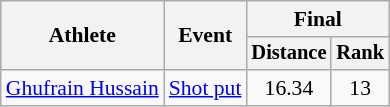<table class="wikitable" style="font-size:90%; text-align:center">
<tr>
<th rowspan=2>Athlete</th>
<th rowspan=2>Event</th>
<th colspan=2>Final</th>
</tr>
<tr style="font-size:95%">
<th>Distance</th>
<th>Rank</th>
</tr>
<tr>
<td align=left><a href='#'>Ghufrain Hussain</a></td>
<td align=left rowspan=1><a href='#'>Shot put</a></td>
<td>16.34</td>
<td>13</td>
</tr>
</table>
